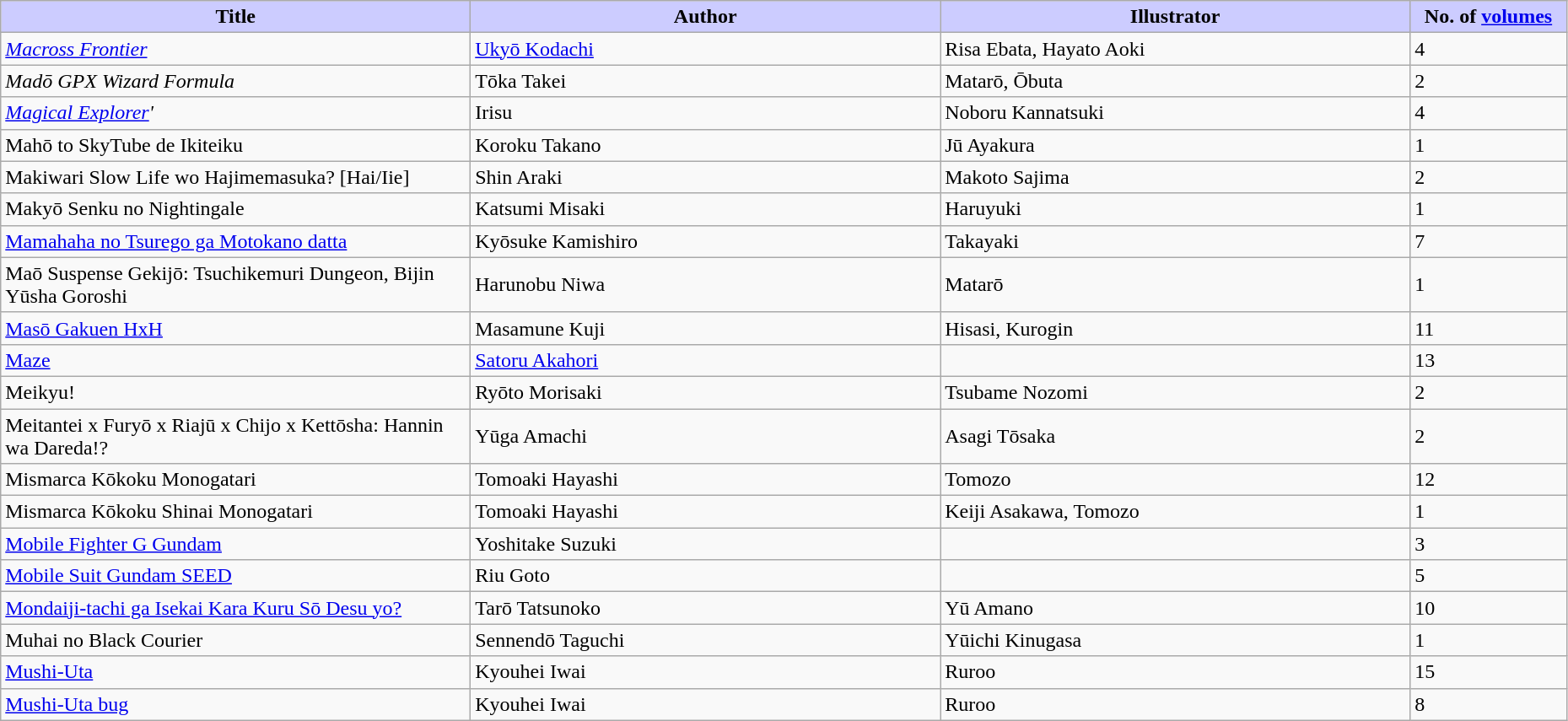<table class="wikitable" style="width: 98%;">
<tr>
<th width=30% style="background:#ccf;">Title</th>
<th width=30% style="background:#ccf;">Author</th>
<th width=30% style="background:#ccf;">Illustrator</th>
<th width=10% style="background:#ccf;">No. of <a href='#'>volumes</a></th>
</tr>
<tr>
<td><em><a href='#'>Macross Frontier</a></em></td>
<td><a href='#'>Ukyō Kodachi</a></td>
<td>Risa Ebata, Hayato Aoki</td>
<td>4</td>
</tr>
<tr>
<td><em>Madō GPX Wizard Formula</em></td>
<td>Tōka Takei</td>
<td>Matarō, Ōbuta</td>
<td>2</td>
</tr>
<tr>
<td><em><a href='#'>Magical Explorer</a>'</td>
<td>Irisu</td>
<td>Noboru Kannatsuki</td>
<td>4</td>
</tr>
<tr>
<td></em>Mahō to SkyTube de Ikiteiku<em></td>
<td>Koroku Takano</td>
<td>Jū Ayakura</td>
<td>1</td>
</tr>
<tr>
<td></em>Makiwari Slow Life wo Hajimemasuka? [Hai/Iie]<em></td>
<td>Shin Araki</td>
<td>Makoto Sajima</td>
<td>2</td>
</tr>
<tr>
<td></em>Makyō Senku no Nightingale<em></td>
<td>Katsumi Misaki</td>
<td>Haruyuki</td>
<td>1</td>
</tr>
<tr>
<td></em><a href='#'>Mamahaha no Tsurego ga Motokano datta</a><em></td>
<td>Kyōsuke Kamishiro</td>
<td>Takayaki</td>
<td>7</td>
</tr>
<tr>
<td></em>Maō Suspense Gekijō: Tsuchikemuri Dungeon, Bijin Yūsha Goroshi<em></td>
<td>Harunobu Niwa</td>
<td>Matarō</td>
<td>1</td>
</tr>
<tr>
<td></em><a href='#'>Masō Gakuen HxH</a><em></td>
<td>Masamune Kuji</td>
<td>Hisasi, Kurogin</td>
<td>11</td>
</tr>
<tr>
<td></em><a href='#'>Maze</a><em></td>
<td><a href='#'>Satoru Akahori</a></td>
<td></td>
<td>13</td>
</tr>
<tr>
<td></em>Meikyu!<em></td>
<td>Ryōto Morisaki</td>
<td>Tsubame Nozomi</td>
<td>2</td>
</tr>
<tr>
<td></em>Meitantei x Furyō x Riajū x Chijo x Kettōsha: Hannin wa Dareda!?<em></td>
<td>Yūga Amachi</td>
<td>Asagi Tōsaka</td>
<td>2</td>
</tr>
<tr>
<td></em>Mismarca Kōkoku Monogatari<em></td>
<td>Tomoaki Hayashi</td>
<td>Tomozo</td>
<td>12</td>
</tr>
<tr>
<td></em>Mismarca Kōkoku Shinai Monogatari<em></td>
<td>Tomoaki Hayashi</td>
<td>Keiji Asakawa, Tomozo</td>
<td>1</td>
</tr>
<tr>
<td></em><a href='#'>Mobile Fighter G Gundam</a><em></td>
<td>Yoshitake Suzuki</td>
<td></td>
<td>3</td>
</tr>
<tr>
<td></em><a href='#'>Mobile Suit Gundam SEED</a><em></td>
<td>Riu Goto</td>
<td></td>
<td>5</td>
</tr>
<tr>
<td></em><a href='#'>Mondaiji-tachi ga Isekai Kara Kuru Sō Desu yo?</a><em></td>
<td>Tarō Tatsunoko</td>
<td>Yū Amano</td>
<td>10</td>
</tr>
<tr>
<td></em>Muhai no Black Courier<em></td>
<td>Sennendō Taguchi</td>
<td>Yūichi Kinugasa</td>
<td>1</td>
</tr>
<tr>
<td></em><a href='#'>Mushi-Uta</a><em></td>
<td>Kyouhei Iwai</td>
<td>Ruroo</td>
<td>15</td>
</tr>
<tr>
<td></em><a href='#'>Mushi-Uta bug</a><em></td>
<td>Kyouhei Iwai</td>
<td>Ruroo</td>
<td>8</td>
</tr>
</table>
